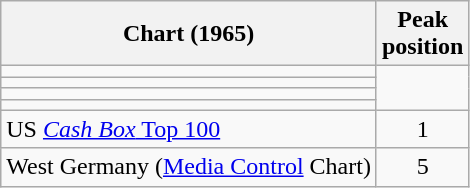<table class="wikitable sortable">
<tr>
<th>Chart (1965)</th>
<th>Peak<br>position</th>
</tr>
<tr>
<td></td>
</tr>
<tr>
<td></td>
</tr>
<tr>
<td></td>
</tr>
<tr>
<td></td>
</tr>
<tr>
<td>US <a href='#'><em>Cash Box</em> Top 100</a></td>
<td align="center">1</td>
</tr>
<tr>
<td>West Germany (<a href='#'>Media Control</a> Chart)</td>
<td align="center">5</td>
</tr>
</table>
